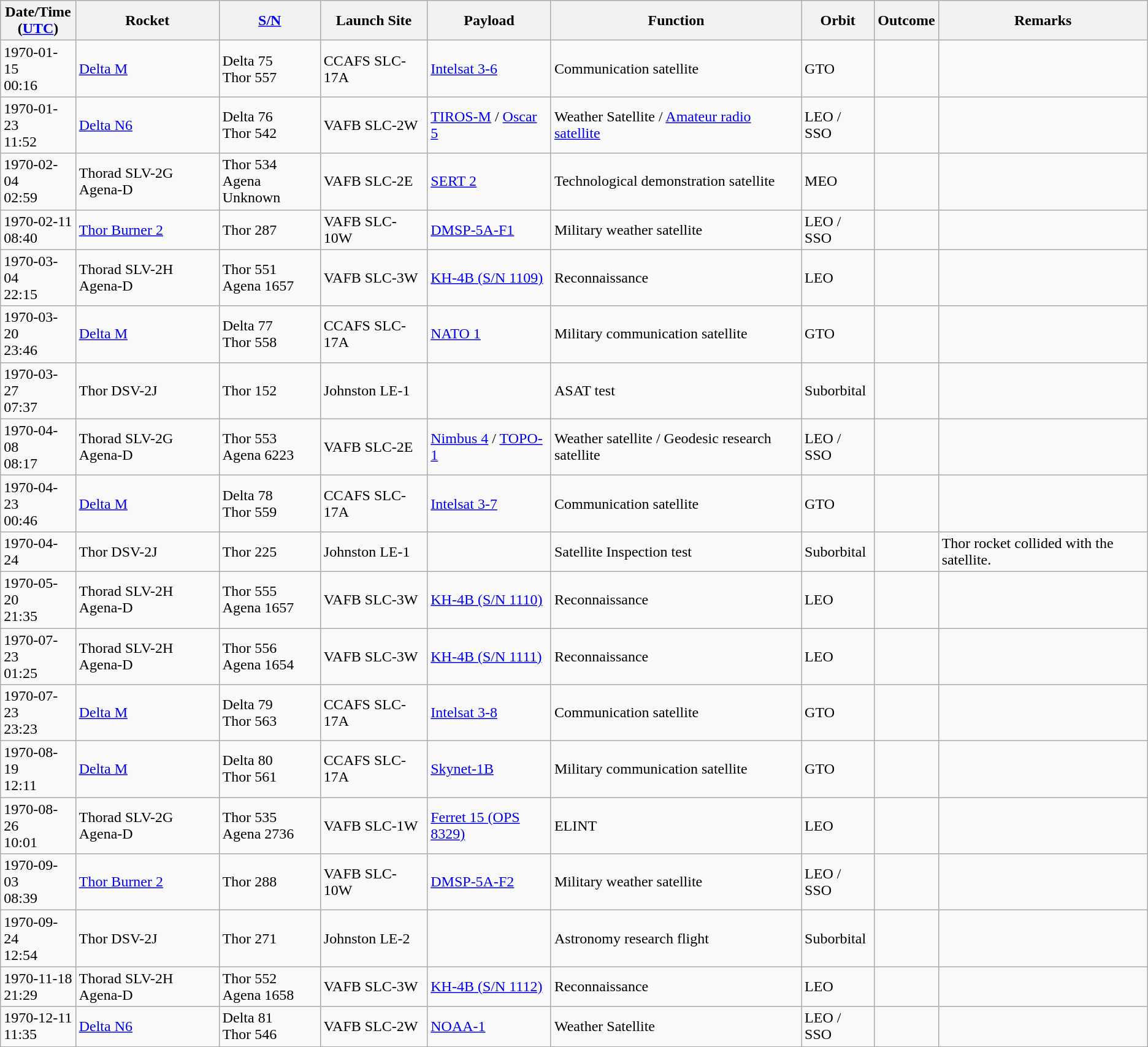<table class="wikitable" style="margin: 1em 1em 1em 0";>
<tr>
<th>Date/Time<br>(<a href='#'>UTC</a>)</th>
<th>Rocket</th>
<th><a href='#'>S/N</a></th>
<th>Launch Site</th>
<th>Payload</th>
<th>Function</th>
<th>Orbit</th>
<th>Outcome</th>
<th>Remarks</th>
</tr>
<tr>
<td>1970-01-15<br>00:16</td>
<td><a href='#'>Delta M</a></td>
<td>Delta 75<br>Thor 557</td>
<td>CCAFS SLC-17A</td>
<td><a href='#'>Intelsat 3-6</a></td>
<td>Communication satellite</td>
<td>GTO</td>
<td></td>
<td></td>
</tr>
<tr>
<td>1970-01-23<br>11:52</td>
<td><a href='#'>Delta N6</a></td>
<td>Delta 76<br>Thor 542</td>
<td>VAFB SLC-2W</td>
<td><a href='#'>TIROS-M</a> / <a href='#'>Oscar 5</a></td>
<td>Weather Satellite / <a href='#'>Amateur radio satellite</a></td>
<td>LEO / SSO</td>
<td></td>
<td></td>
</tr>
<tr>
<td>1970-02-04<br>02:59</td>
<td>Thorad SLV-2G Agena-D</td>
<td>Thor 534<br>Agena Unknown</td>
<td>VAFB SLC-2E</td>
<td><a href='#'>SERT 2</a></td>
<td>Technological demonstration satellite</td>
<td>MEO</td>
<td></td>
<td></td>
</tr>
<tr>
<td>1970-02-11<br>08:40</td>
<td><a href='#'>Thor Burner 2</a></td>
<td>Thor 287</td>
<td>VAFB SLC-10W</td>
<td><a href='#'>DMSP-5A-F1</a></td>
<td>Military weather satellite</td>
<td>LEO / SSO</td>
<td></td>
<td></td>
</tr>
<tr>
<td>1970-03-04<br>22:15</td>
<td>Thorad SLV-2H Agena-D</td>
<td>Thor 551<br>Agena 1657</td>
<td>VAFB SLC-3W</td>
<td><a href='#'>KH-4B (S/N 1109)</a></td>
<td>Reconnaissance</td>
<td>LEO</td>
<td></td>
<td></td>
</tr>
<tr>
<td>1970-03-20<br>23:46</td>
<td><a href='#'>Delta M</a></td>
<td>Delta 77<br>Thor 558</td>
<td>CCAFS SLC-17A</td>
<td><a href='#'>NATO 1</a></td>
<td>Military communication satellite</td>
<td>GTO</td>
<td></td>
<td></td>
</tr>
<tr>
<td>1970-03-27<br>07:37</td>
<td>Thor DSV-2J</td>
<td>Thor 152</td>
<td>Johnston LE-1</td>
<td></td>
<td>ASAT test</td>
<td>Suborbital</td>
<td></td>
<td></td>
</tr>
<tr>
<td>1970-04-08<br>08:17</td>
<td>Thorad SLV-2G Agena-D</td>
<td>Thor 553<br>Agena 6223</td>
<td>VAFB SLC-2E</td>
<td><a href='#'>Nimbus 4</a> / <a href='#'>TOPO-1</a></td>
<td>Weather satellite / Geodesic research satellite</td>
<td>LEO / SSO</td>
<td></td>
<td></td>
</tr>
<tr>
<td>1970-04-23<br>00:46</td>
<td><a href='#'>Delta M</a></td>
<td>Delta 78<br>Thor 559</td>
<td>CCAFS SLC-17A</td>
<td><a href='#'>Intelsat 3-7</a></td>
<td>Communication satellite</td>
<td>GTO</td>
<td></td>
<td></td>
</tr>
<tr>
<td>1970-04-24<br></td>
<td>Thor DSV-2J</td>
<td>Thor 225</td>
<td>Johnston LE-1</td>
<td></td>
<td>Satellite Inspection test</td>
<td>Suborbital</td>
<td></td>
<td>Thor rocket collided with the satellite.</td>
</tr>
<tr>
<td>1970-05-20<br>21:35</td>
<td>Thorad SLV-2H Agena-D</td>
<td>Thor 555<br>Agena 1657</td>
<td>VAFB SLC-3W</td>
<td><a href='#'>KH-4B (S/N 1110)</a></td>
<td>Reconnaissance</td>
<td>LEO</td>
<td></td>
<td></td>
</tr>
<tr>
<td>1970-07-23<br>01:25</td>
<td>Thorad SLV-2H Agena-D</td>
<td>Thor 556<br>Agena 1654</td>
<td>VAFB SLC-3W</td>
<td><a href='#'>KH-4B (S/N 1111)</a></td>
<td>Reconnaissance</td>
<td>LEO</td>
<td></td>
<td></td>
</tr>
<tr>
<td>1970-07-23<br>23:23</td>
<td><a href='#'>Delta M</a></td>
<td>Delta 79<br>Thor 563</td>
<td>CCAFS SLC-17A</td>
<td><a href='#'>Intelsat 3-8</a></td>
<td>Communication satellite</td>
<td>GTO</td>
<td></td>
<td></td>
</tr>
<tr>
<td>1970-08-19<br>12:11</td>
<td><a href='#'>Delta M</a></td>
<td>Delta 80<br>Thor 561</td>
<td>CCAFS SLC-17A</td>
<td><a href='#'>Skynet-1B</a></td>
<td>Military communication satellite</td>
<td>GTO</td>
<td></td>
<td></td>
</tr>
<tr>
<td>1970-08-26<br>10:01</td>
<td>Thorad SLV-2G Agena-D</td>
<td>Thor 535<br>Agena 2736</td>
<td>VAFB SLC-1W</td>
<td><a href='#'>Ferret 15 (OPS 8329)</a></td>
<td>ELINT</td>
<td>LEO</td>
<td></td>
<td></td>
</tr>
<tr>
<td>1970-09-03<br>08:39</td>
<td><a href='#'>Thor Burner 2</a></td>
<td>Thor 288</td>
<td>VAFB SLC-10W</td>
<td><a href='#'>DMSP-5A-F2</a></td>
<td>Military weather satellite</td>
<td>LEO / SSO</td>
<td></td>
<td></td>
</tr>
<tr>
<td>1970-09-24<br>12:54</td>
<td>Thor DSV-2J</td>
<td>Thor 271</td>
<td>Johnston LE-2</td>
<td></td>
<td>Astronomy research flight</td>
<td>Suborbital</td>
<td></td>
<td></td>
</tr>
<tr>
<td>1970-11-18<br>21:29</td>
<td>Thorad SLV-2H Agena-D</td>
<td>Thor 552<br>Agena 1658</td>
<td>VAFB SLC-3W</td>
<td><a href='#'>KH-4B (S/N 1112)</a></td>
<td>Reconnaissance</td>
<td>LEO</td>
<td></td>
<td></td>
</tr>
<tr>
<td>1970-12-11<br>11:35</td>
<td><a href='#'>Delta N6</a></td>
<td>Delta 81<br>Thor 546</td>
<td>VAFB SLC-2W</td>
<td><a href='#'>NOAA-1</a></td>
<td>Weather Satellite</td>
<td>LEO / SSO</td>
<td></td>
<td></td>
</tr>
<tr>
</tr>
</table>
